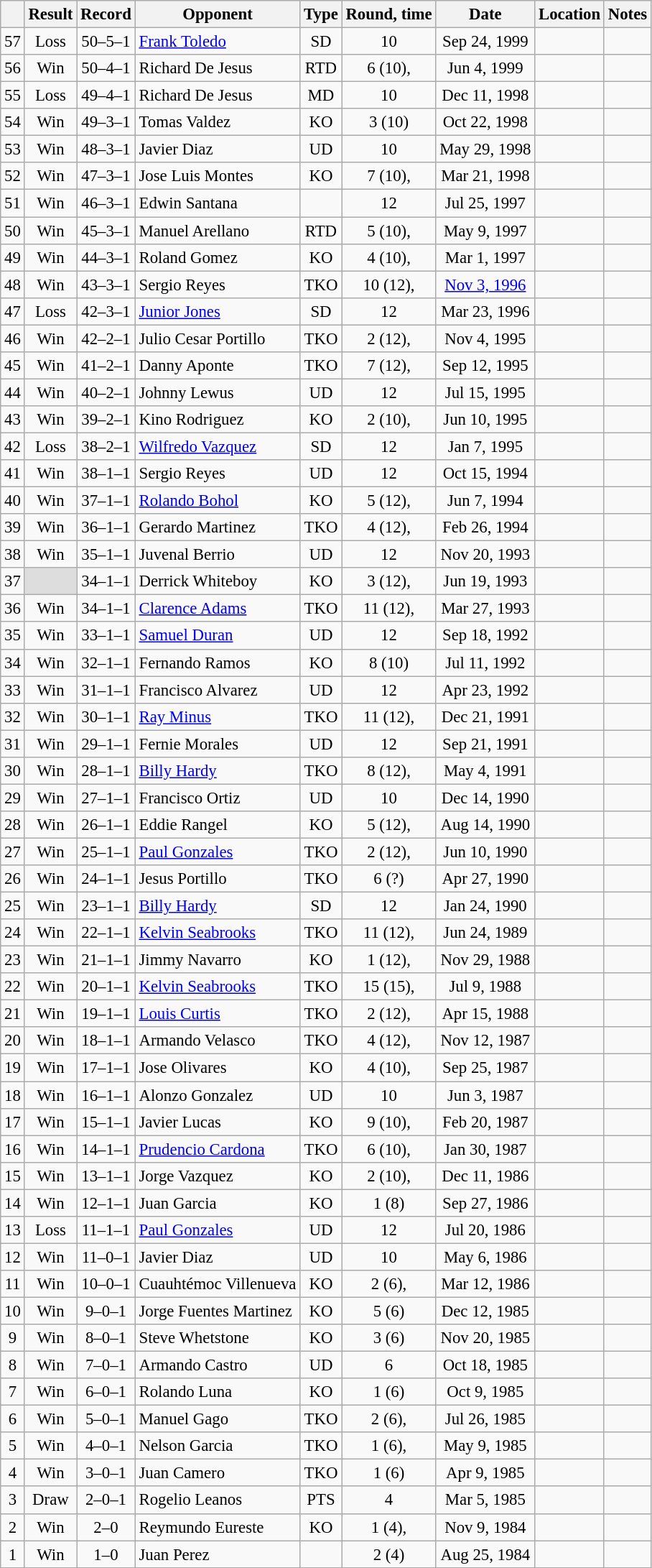<table class="wikitable" style="text-align:center; font-size:95%">
<tr>
<th></th>
<th>Result</th>
<th>Record</th>
<th>Opponent</th>
<th>Type</th>
<th>Round, time</th>
<th>Date</th>
<th>Location</th>
<th>Notes</th>
</tr>
<tr>
<td>57</td>
<td>Loss</td>
<td>50–5–1 </td>
<td style="text-align:left;"><a href='#'>Frank Toledo</a></td>
<td>SD</td>
<td>10</td>
<td>Sep 24, 1999</td>
<td style="text-align:left;"></td>
<td></td>
</tr>
<tr>
<td>56</td>
<td>Win</td>
<td>50–4–1 </td>
<td style="text-align:left;">Richard De Jesus</td>
<td>RTD</td>
<td>6 (10), </td>
<td>Jun 4, 1999</td>
<td style="text-align:left;"></td>
<td></td>
</tr>
<tr>
<td>55</td>
<td>Loss</td>
<td>49–4–1 </td>
<td style="text-align:left;">Richard De Jesus</td>
<td>MD</td>
<td>10</td>
<td>Dec 11, 1998</td>
<td style="text-align:left;"></td>
<td></td>
</tr>
<tr>
<td>54</td>
<td>Win</td>
<td>49–3–1 </td>
<td style="text-align:left;">Tomas Valdez</td>
<td>KO</td>
<td>3 (10)</td>
<td>Oct 22, 1998</td>
<td style="text-align:left;"></td>
<td></td>
</tr>
<tr>
<td>53</td>
<td>Win</td>
<td>48–3–1 </td>
<td style="text-align:left;">Javier Diaz</td>
<td>UD</td>
<td>10</td>
<td>May 29, 1998</td>
<td style="text-align:left;"></td>
<td></td>
</tr>
<tr>
<td>52</td>
<td>Win</td>
<td>47–3–1 </td>
<td style="text-align:left;">Jose Luis Montes</td>
<td>KO</td>
<td>7 (10), </td>
<td>Mar 21, 1998</td>
<td style="text-align:left;"></td>
<td></td>
</tr>
<tr>
<td>51</td>
<td>Win</td>
<td>46–3–1 </td>
<td style="text-align:left;">Edwin Santana</td>
<td></td>
<td>12</td>
<td>Jul 25, 1997</td>
<td style="text-align:left;"></td>
<td style="text-align:left;"></td>
</tr>
<tr>
<td>50</td>
<td>Win</td>
<td>45–3–1 </td>
<td style="text-align:left;">Manuel Arellano</td>
<td>RTD</td>
<td>5 (10), </td>
<td>May 9, 1997</td>
<td style="text-align:left;"></td>
<td></td>
</tr>
<tr>
<td>49</td>
<td>Win</td>
<td>44–3–1 </td>
<td style="text-align:left;">Roland Gomez</td>
<td>KO</td>
<td>4 (10), </td>
<td>Mar 1, 1997</td>
<td style="text-align:left;"></td>
<td></td>
</tr>
<tr>
<td>48</td>
<td>Win</td>
<td>43–3–1 </td>
<td style="text-align:left;">Sergio Reyes</td>
<td>TKO</td>
<td>10 (12), </td>
<td><a href='#'>Nov 3, 1996</a></td>
<td style="text-align:left;"></td>
<td style="text-align:left;"></td>
</tr>
<tr>
<td>47</td>
<td>Loss</td>
<td>42–3–1 </td>
<td style="text-align:left;"><a href='#'>Junior Jones</a></td>
<td>SD</td>
<td>12</td>
<td>Mar 23, 1996</td>
<td style="text-align:left;"></td>
<td></td>
</tr>
<tr>
<td>46</td>
<td>Win</td>
<td>42–2–1 </td>
<td style="text-align:left;">Julio Cesar Portillo</td>
<td>TKO</td>
<td>2 (12), </td>
<td>Nov 4, 1995</td>
<td style="text-align:left;"></td>
<td></td>
</tr>
<tr>
<td>45</td>
<td>Win</td>
<td>41–2–1 </td>
<td style="text-align:left;">Danny Aponte</td>
<td>TKO</td>
<td>7 (12), </td>
<td>Sep 12, 1995</td>
<td style="text-align:left;"></td>
<td></td>
</tr>
<tr>
<td>44</td>
<td>Win</td>
<td>40–2–1 </td>
<td style="text-align:left;">Johnny Lewus</td>
<td>UD</td>
<td>12</td>
<td>Jul 15, 1995</td>
<td style="text-align:left;"></td>
<td></td>
</tr>
<tr>
<td>43</td>
<td>Win</td>
<td>39–2–1 </td>
<td style="text-align:left;">Kino Rodriguez</td>
<td>KO</td>
<td>2 (10), </td>
<td>Jun 10, 1995</td>
<td style="text-align:left;"></td>
<td></td>
</tr>
<tr>
<td>42</td>
<td>Loss</td>
<td>38–2–1 </td>
<td style="text-align:left;"><a href='#'>Wilfredo Vazquez</a></td>
<td>SD</td>
<td>12</td>
<td>Jan 7, 1995</td>
<td style="text-align:left;"></td>
<td style="text-align:left;"></td>
</tr>
<tr>
<td>41</td>
<td>Win</td>
<td>38–1–1 </td>
<td style="text-align:left;">Sergio Reyes</td>
<td>UD</td>
<td>12</td>
<td>Oct 15, 1994</td>
<td style="text-align:left;"></td>
<td style="text-align:left;"></td>
</tr>
<tr>
<td>40</td>
<td>Win</td>
<td>37–1–1 </td>
<td style="text-align:left;"><a href='#'>Rolando Bohol</a></td>
<td>KO</td>
<td>5 (12), </td>
<td>Jun 7, 1994</td>
<td style="text-align:left;"></td>
<td style="text-align:left;"></td>
</tr>
<tr>
<td>39</td>
<td>Win</td>
<td>36–1–1 </td>
<td style="text-align:left;">Gerardo Martinez</td>
<td>TKO</td>
<td>4 (12), </td>
<td>Feb 26, 1994</td>
<td style="text-align:left;"></td>
<td style="text-align:left;"></td>
</tr>
<tr>
<td>38</td>
<td>Win</td>
<td>35–1–1 </td>
<td style="text-align:left;">Juvenal Berrio</td>
<td>UD</td>
<td>12</td>
<td>Nov 20, 1993</td>
<td style="text-align:left;"></td>
<td style="text-align:left;"></td>
</tr>
<tr>
<td>37</td>
<td style="background:#DDD"></td>
<td>34–1–1 </td>
<td style="text-align:left;">Derrick Whiteboy</td>
<td>KO</td>
<td>3 (12), </td>
<td>Jun 19, 1993</td>
<td style="text-align:left;"></td>
<td style="text-align:left;"></td>
</tr>
<tr>
<td>36</td>
<td>Win</td>
<td>34–1–1</td>
<td style="text-align:left;"><a href='#'>Clarence Adams</a></td>
<td>TKO</td>
<td>11 (12), </td>
<td>Mar 27, 1993</td>
<td style="text-align:left;"></td>
<td style="text-align:left;"></td>
</tr>
<tr>
<td>35</td>
<td>Win</td>
<td>33–1–1</td>
<td style="text-align:left;"><a href='#'>Samuel Duran</a></td>
<td>UD</td>
<td>12</td>
<td>Sep 18, 1992</td>
<td style="text-align:left;"></td>
<td style="text-align:left;"></td>
</tr>
<tr>
<td>34</td>
<td>Win</td>
<td>32–1–1</td>
<td style="text-align:left;">Fernando Ramos</td>
<td>KO</td>
<td>8 (10)</td>
<td>Jul 11, 1992</td>
<td style="text-align:left;"></td>
<td></td>
</tr>
<tr>
<td>33</td>
<td>Win</td>
<td>31–1–1</td>
<td style="text-align:left;">Francisco Alvarez</td>
<td>UD</td>
<td>12</td>
<td>Apr 23, 1992</td>
<td style="text-align:left;"></td>
<td style="text-align:left;"></td>
</tr>
<tr>
<td>32</td>
<td>Win</td>
<td>30–1–1</td>
<td style="text-align:left;"><a href='#'>Ray Minus</a></td>
<td>TKO</td>
<td>11 (12), </td>
<td>Dec 21, 1991</td>
<td style="text-align:left;"></td>
<td style="text-align:left;"></td>
</tr>
<tr>
<td>31</td>
<td>Win</td>
<td>29–1–1</td>
<td style="text-align:left;">Fernie Morales</td>
<td>UD</td>
<td>12</td>
<td>Sep 21, 1991</td>
<td style="text-align:left;"></td>
<td style="text-align:left;"></td>
</tr>
<tr>
<td>30</td>
<td>Win</td>
<td>28–1–1</td>
<td style="text-align:left;"><a href='#'>Billy Hardy</a></td>
<td>TKO</td>
<td>8 (12), </td>
<td>May 4, 1991</td>
<td style="text-align:left;"></td>
<td style="text-align:left;"></td>
</tr>
<tr>
<td>29</td>
<td>Win</td>
<td>27–1–1</td>
<td style="text-align:left;">Francisco Ortiz</td>
<td>UD</td>
<td>10</td>
<td>Dec 14, 1990</td>
<td style="text-align:left;"></td>
<td></td>
</tr>
<tr>
<td>28</td>
<td>Win</td>
<td>26–1–1</td>
<td style="text-align:left;">Eddie Rangel</td>
<td>KO</td>
<td>5 (12), </td>
<td>Aug 14, 1990</td>
<td style="text-align:left;"></td>
<td style="text-align:left;"></td>
</tr>
<tr>
<td>27</td>
<td>Win</td>
<td>25–1–1</td>
<td style="text-align:left;"><a href='#'>Paul Gonzales</a></td>
<td>TKO</td>
<td>2 (12), </td>
<td>Jun 10, 1990</td>
<td style="text-align:left;"></td>
<td style="text-align:left;"></td>
</tr>
<tr>
<td>26</td>
<td>Win</td>
<td>24–1–1</td>
<td style="text-align:left;">Jesus Portillo</td>
<td>TKO</td>
<td>6 (?)</td>
<td>Apr 27, 1990</td>
<td style="text-align:left;"></td>
<td></td>
</tr>
<tr>
<td>25</td>
<td>Win</td>
<td>23–1–1</td>
<td style="text-align:left;"><a href='#'>Billy Hardy</a></td>
<td>SD</td>
<td>12</td>
<td>Jan 24, 1990</td>
<td style="text-align:left;"></td>
<td style="text-align:left;"></td>
</tr>
<tr>
<td>24</td>
<td>Win</td>
<td>22–1–1</td>
<td style="text-align:left;"><a href='#'>Kelvin Seabrooks</a></td>
<td>TKO</td>
<td>11 (12), </td>
<td>Jun 24, 1989</td>
<td style="text-align:left;"></td>
<td style="text-align:left;"></td>
</tr>
<tr>
<td>23</td>
<td>Win</td>
<td>21–1–1</td>
<td style="text-align:left;">Jimmy Navarro</td>
<td>KO</td>
<td>1 (12), </td>
<td>Nov 29, 1988</td>
<td style="text-align:left;"></td>
<td style="text-align:left;"></td>
</tr>
<tr>
<td>22</td>
<td>Win</td>
<td>20–1–1</td>
<td style="text-align:left;"><a href='#'>Kelvin Seabrooks</a></td>
<td>TKO</td>
<td>15 (15), </td>
<td>Jul 9, 1988</td>
<td style="text-align:left;"></td>
<td style="text-align:left;"></td>
</tr>
<tr>
<td>21</td>
<td>Win</td>
<td>19–1–1</td>
<td style="text-align:left;"><a href='#'>Louis Curtis</a></td>
<td>TKO</td>
<td>2 (12), </td>
<td>Apr 15, 1988</td>
<td style="text-align:left;"></td>
<td style="text-align:left;"></td>
</tr>
<tr>
<td>20</td>
<td>Win</td>
<td>18–1–1</td>
<td style="text-align:left;">Armando Velasco</td>
<td>TKO</td>
<td>4 (12), </td>
<td>Nov 12, 1987</td>
<td style="text-align:left;"></td>
<td style="text-align:left;"></td>
</tr>
<tr>
<td>19</td>
<td>Win</td>
<td>17–1–1</td>
<td style="text-align:left;">Jose Olivares</td>
<td>KO</td>
<td>4 (10), </td>
<td>Sep 25, 1987</td>
<td style="text-align:left;"></td>
<td></td>
</tr>
<tr>
<td>18</td>
<td>Win</td>
<td>16–1–1</td>
<td style="text-align:left;">Alonzo Gonzalez</td>
<td>UD</td>
<td>10</td>
<td>Jun 3, 1987</td>
<td style="text-align:left;"></td>
<td></td>
</tr>
<tr>
<td>17</td>
<td>Win</td>
<td>15–1–1</td>
<td style="text-align:left;">Javier Lucas</td>
<td>KO</td>
<td>9 (10), </td>
<td>Feb 20, 1987</td>
<td style="text-align:left;"></td>
<td></td>
</tr>
<tr>
<td>16</td>
<td>Win</td>
<td>14–1–1</td>
<td style="text-align:left;"><a href='#'>Prudencio Cardona</a></td>
<td>TKO</td>
<td>6 (10), </td>
<td>Jan 30, 1987</td>
<td style="text-align:left;"></td>
<td></td>
</tr>
<tr>
<td>15</td>
<td>Win</td>
<td>13–1–1</td>
<td style="text-align:left;">Jorge Vazquez</td>
<td>KO</td>
<td>2 (10), </td>
<td>Dec 11, 1986</td>
<td style="text-align:left;"></td>
<td></td>
</tr>
<tr>
<td>14</td>
<td>Win</td>
<td>12–1–1</td>
<td style="text-align:left;">Juan Garcia</td>
<td>KO</td>
<td>1 (8)</td>
<td>Sep 27, 1986</td>
<td style="text-align:left;"></td>
<td></td>
</tr>
<tr>
<td>13</td>
<td>Loss</td>
<td>11–1–1</td>
<td style="text-align:left;"><a href='#'>Paul Gonzales</a></td>
<td>UD</td>
<td>12</td>
<td>Jul 20, 1986</td>
<td style="text-align:left;"></td>
<td style="text-align:left;"></td>
</tr>
<tr>
<td>12</td>
<td>Win</td>
<td>11–0–1</td>
<td style="text-align:left;">Javier Diaz</td>
<td>UD</td>
<td>10</td>
<td>May 6, 1986</td>
<td style="text-align:left;"></td>
<td></td>
</tr>
<tr>
<td>11</td>
<td>Win</td>
<td>10–0–1</td>
<td style="text-align:left;">Cuauhtémoc Villenueva</td>
<td>KO</td>
<td>2 (6), </td>
<td>Mar 12, 1986</td>
<td style="text-align:left;"></td>
<td></td>
</tr>
<tr>
<td>10</td>
<td>Win</td>
<td>9–0–1</td>
<td style="text-align:left;">Jorge Fuentes Martinez</td>
<td>KO</td>
<td>5 (6)</td>
<td>Dec 12, 1985</td>
<td style="text-align:left;"></td>
<td></td>
</tr>
<tr>
<td>9</td>
<td>Win</td>
<td>8–0–1</td>
<td style="text-align:left;">Steve Whetstone</td>
<td>KO</td>
<td>3 (6)</td>
<td>Nov 20, 1985</td>
<td style="text-align:left;"></td>
<td></td>
</tr>
<tr>
<td>8</td>
<td>Win</td>
<td>7–0–1</td>
<td style="text-align:left;">Armando Castro</td>
<td>UD</td>
<td>6</td>
<td>Oct 18, 1985</td>
<td style="text-align:left;"></td>
<td></td>
</tr>
<tr>
<td>7</td>
<td>Win</td>
<td>6–0–1</td>
<td style="text-align:left;">Rolando Luna</td>
<td>KO</td>
<td>1 (6)</td>
<td>Oct 9, 1985</td>
<td style="text-align:left;"></td>
<td></td>
</tr>
<tr>
<td>6</td>
<td>Win</td>
<td>5–0–1</td>
<td style="text-align:left;">Manuel Gago</td>
<td>TKO</td>
<td>2 (6), </td>
<td>Jul 26, 1985</td>
<td style="text-align:left;"></td>
<td></td>
</tr>
<tr>
<td>5</td>
<td>Win</td>
<td>4–0–1</td>
<td style="text-align:left;">Nelson Garcia</td>
<td>TKO</td>
<td>1 (6), </td>
<td>May 9, 1985</td>
<td style="text-align:left;"></td>
<td></td>
</tr>
<tr>
<td>4</td>
<td>Win</td>
<td>3–0–1</td>
<td style="text-align:left;">Juan Camero</td>
<td>TKO</td>
<td>1 (6)</td>
<td>Apr 9, 1985</td>
<td style="text-align:left;"></td>
<td></td>
</tr>
<tr>
<td>3</td>
<td>Draw</td>
<td>2–0–1</td>
<td style="text-align:left;">Rogelio Leanos</td>
<td>PTS</td>
<td>4</td>
<td>Mar 5, 1985</td>
<td style="text-align:left;"></td>
<td></td>
</tr>
<tr>
<td>2</td>
<td>Win</td>
<td>2–0</td>
<td style="text-align:left;">Reymundo Eureste</td>
<td>KO</td>
<td>1 (4), </td>
<td>Nov 9, 1984</td>
<td style="text-align:left;"></td>
<td></td>
</tr>
<tr>
<td>1</td>
<td>Win</td>
<td>1–0</td>
<td style="text-align:left;">Juan Perez</td>
<td></td>
<td>2 (4)</td>
<td>Aug 25, 1984</td>
<td style="text-align:left;"></td>
<td></td>
</tr>
</table>
